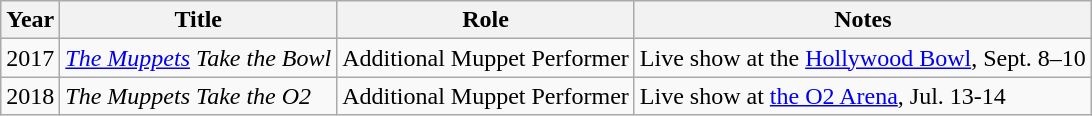<table class="wikitable sortable">
<tr>
<th>Year</th>
<th>Title</th>
<th>Role</th>
<th class="unsortable">Notes</th>
</tr>
<tr>
<td>2017</td>
<td><em><a href='#'>The Muppets</a> Take the Bowl</em></td>
<td>Additional Muppet Performer</td>
<td>Live show at the <a href='#'>Hollywood Bowl</a>, Sept. 8–10</td>
</tr>
<tr>
<td>2018</td>
<td><em>The Muppets Take the O2</em></td>
<td>Additional Muppet Performer</td>
<td>Live show at <a href='#'>the O2 Arena</a>, Jul. 13-14</td>
</tr>
</table>
